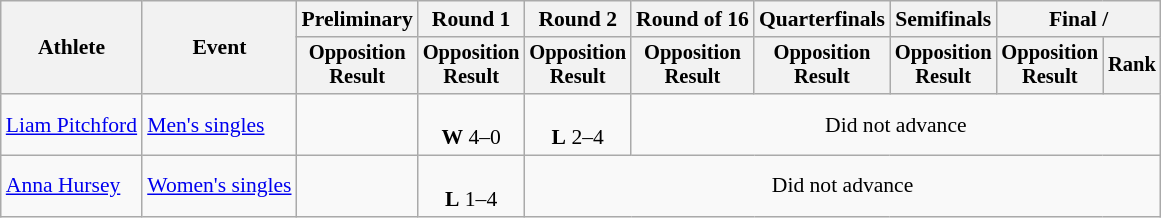<table class=wikitable style=font-size:90%;text-align:center>
<tr>
<th rowspan=2>Athlete</th>
<th rowspan=2>Event</th>
<th>Preliminary</th>
<th>Round 1</th>
<th>Round 2</th>
<th>Round of 16</th>
<th>Quarterfinals</th>
<th>Semifinals</th>
<th colspan=2>Final / </th>
</tr>
<tr style=font-size:95%>
<th>Opposition<br>Result</th>
<th>Opposition<br>Result</th>
<th>Opposition<br>Result</th>
<th>Opposition<br>Result</th>
<th>Opposition<br>Result</th>
<th>Opposition<br>Result</th>
<th>Opposition<br>Result</th>
<th>Rank</th>
</tr>
<tr>
<td align=left><a href='#'>Liam Pitchford</a></td>
<td align=left><a href='#'>Men's singles</a></td>
<td></td>
<td><br><strong>W</strong> 4–0</td>
<td><br><strong>L</strong> 2–4</td>
<td colspan=5>Did not advance</td>
</tr>
<tr>
<td align=left><a href='#'>Anna Hursey</a></td>
<td align=left><a href='#'>Women's singles</a></td>
<td></td>
<td><br><strong>L</strong> 1–4</td>
<td colspan="6">Did not advance</td>
</tr>
</table>
